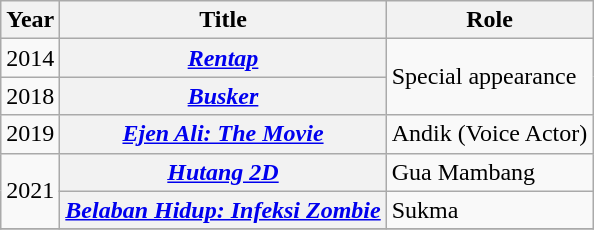<table class="wikitable">
<tr>
<th>Year</th>
<th>Title</th>
<th>Role</th>
</tr>
<tr>
<td>2014</td>
<th><em><a href='#'>Rentap</a></em></th>
<td rowspan="2">Special appearance</td>
</tr>
<tr>
<td>2018</td>
<th><em><a href='#'>Busker</a></em></th>
</tr>
<tr>
<td>2019</td>
<th><em><a href='#'>Ejen Ali: The Movie</a></em></th>
<td>Andik (Voice Actor)</td>
</tr>
<tr>
<td rowspan="2">2021</td>
<th><em><a href='#'>Hutang 2D</a></em></th>
<td>Gua Mambang</td>
</tr>
<tr>
<th><em><a href='#'>Belaban Hidup: Infeksi Zombie</a></em></th>
<td>Sukma</td>
</tr>
<tr>
</tr>
</table>
